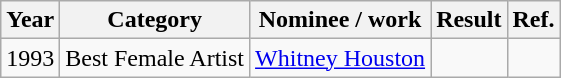<table class="wikitable">
<tr>
<th>Year</th>
<th>Category</th>
<th>Nominee / work</th>
<th>Result</th>
<th>Ref.</th>
</tr>
<tr>
<td>1993</td>
<td>Best Female Artist</td>
<td><a href='#'>Whitney Houston</a></td>
<td></td>
<td align="center"></td>
</tr>
</table>
